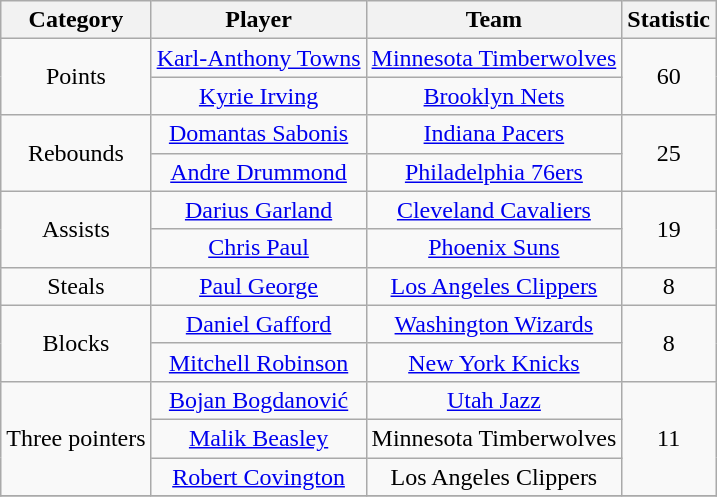<table class="wikitable" style="text-align:center;">
<tr>
<th>Category</th>
<th>Player</th>
<th>Team</th>
<th>Statistic</th>
</tr>
<tr>
<td rowspan="2">Points</td>
<td><a href='#'>Karl-Anthony Towns</a></td>
<td><a href='#'>Minnesota Timberwolves</a></td>
<td rowspan="2">60</td>
</tr>
<tr>
<td><a href='#'>Kyrie Irving</a></td>
<td><a href='#'>Brooklyn Nets</a></td>
</tr>
<tr>
<td rowspan=2>Rebounds</td>
<td><a href='#'>Domantas Sabonis</a></td>
<td><a href='#'>Indiana Pacers</a></td>
<td rowspan=2>25</td>
</tr>
<tr>
<td><a href='#'>Andre Drummond</a></td>
<td><a href='#'>Philadelphia 76ers</a></td>
</tr>
<tr>
<td rowspan=2>Assists</td>
<td><a href='#'>Darius Garland</a></td>
<td><a href='#'>Cleveland Cavaliers</a></td>
<td rowspan=2>19</td>
</tr>
<tr>
<td><a href='#'>Chris Paul</a></td>
<td><a href='#'>Phoenix Suns</a></td>
</tr>
<tr>
<td>Steals</td>
<td><a href='#'>Paul George</a></td>
<td><a href='#'>Los Angeles Clippers</a></td>
<td>8</td>
</tr>
<tr>
<td rowspan=2>Blocks</td>
<td><a href='#'>Daniel Gafford</a></td>
<td><a href='#'>Washington Wizards</a></td>
<td rowspan=2>8</td>
</tr>
<tr>
<td><a href='#'>Mitchell Robinson</a></td>
<td><a href='#'>New York Knicks</a></td>
</tr>
<tr>
<td rowspan=3>Three pointers</td>
<td><a href='#'>Bojan Bogdanović</a></td>
<td><a href='#'>Utah Jazz</a></td>
<td rowspan=3>11</td>
</tr>
<tr>
<td><a href='#'>Malik Beasley</a></td>
<td>Minnesota Timberwolves</td>
</tr>
<tr>
<td><a href='#'>Robert Covington</a></td>
<td>Los Angeles Clippers</td>
</tr>
<tr>
</tr>
</table>
